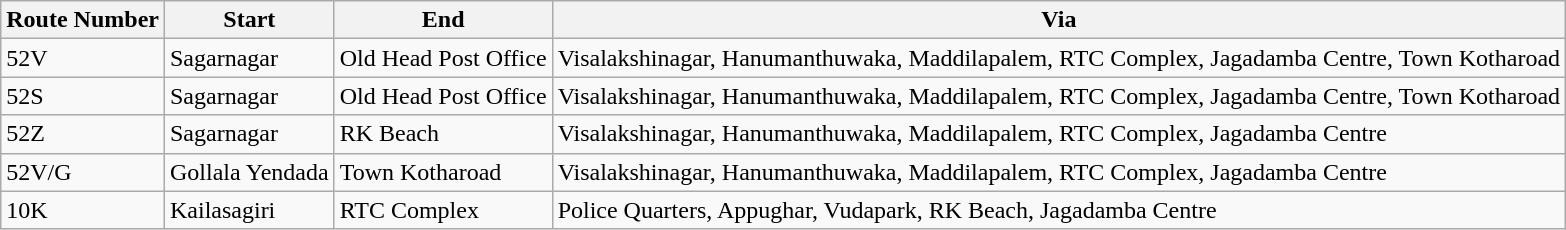<table class="sortable wikitable">
<tr>
<th>Route Number</th>
<th>Start</th>
<th>End</th>
<th>Via</th>
</tr>
<tr>
<td>52V</td>
<td>Sagarnagar</td>
<td>Old Head Post Office</td>
<td>Visalakshinagar, Hanumanthuwaka, Maddilapalem, RTC Complex, Jagadamba Centre, Town Kotharoad</td>
</tr>
<tr>
<td>52S</td>
<td>Sagarnagar</td>
<td>Old Head Post Office</td>
<td>Visalakshinagar, Hanumanthuwaka, Maddilapalem, RTC Complex, Jagadamba Centre, Town Kotharoad</td>
</tr>
<tr>
<td>52Z</td>
<td>Sagarnagar</td>
<td>RK Beach</td>
<td>Visalakshinagar, Hanumanthuwaka, Maddilapalem, RTC Complex, Jagadamba Centre</td>
</tr>
<tr>
<td>52V/G</td>
<td>Gollala Yendada</td>
<td>Town Kotharoad</td>
<td>Visalakshinagar, Hanumanthuwaka, Maddilapalem, RTC Complex, Jagadamba Centre</td>
</tr>
<tr>
<td>10K</td>
<td>Kailasagiri</td>
<td>RTC Complex</td>
<td>Police Quarters, Appughar, Vudapark, RK Beach, Jagadamba Centre</td>
</tr>
</table>
